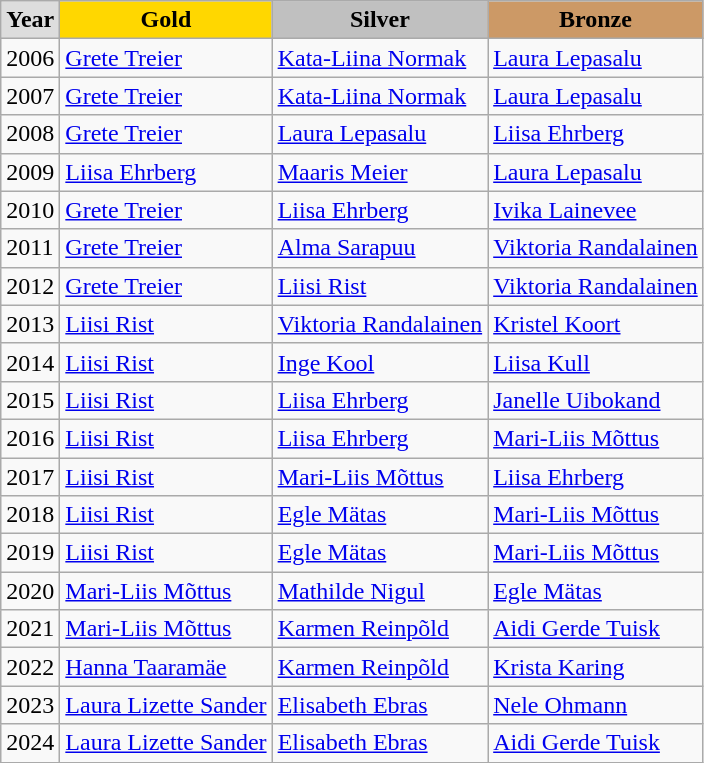<table class="wikitable" style="text-align:left;">
<tr>
<td style="background:#DDDDDD; font-weight:bold; text-align:center;">Year</td>
<td style="background:gold; font-weight:bold; text-align:center;">Gold</td>
<td style="background:silver; font-weight:bold; text-align:center;">Silver</td>
<td style="background:#cc9966; font-weight:bold; text-align:center;">Bronze</td>
</tr>
<tr>
<td>2006</td>
<td><a href='#'>Grete Treier</a></td>
<td><a href='#'>Kata-Liina Normak</a></td>
<td><a href='#'>Laura Lepasalu</a></td>
</tr>
<tr>
<td>2007</td>
<td><a href='#'>Grete Treier</a></td>
<td><a href='#'>Kata-Liina Normak</a></td>
<td><a href='#'>Laura Lepasalu</a></td>
</tr>
<tr>
<td>2008</td>
<td><a href='#'>Grete Treier</a></td>
<td><a href='#'>Laura Lepasalu</a></td>
<td><a href='#'>Liisa Ehrberg</a></td>
</tr>
<tr>
<td>2009</td>
<td><a href='#'>Liisa Ehrberg</a></td>
<td><a href='#'>Maaris Meier</a></td>
<td><a href='#'>Laura Lepasalu</a></td>
</tr>
<tr>
<td>2010</td>
<td><a href='#'>Grete Treier</a></td>
<td><a href='#'>Liisa Ehrberg</a></td>
<td><a href='#'>Ivika Lainevee</a></td>
</tr>
<tr>
<td>2011</td>
<td><a href='#'>Grete Treier</a></td>
<td><a href='#'>Alma Sarapuu</a></td>
<td><a href='#'>Viktoria Randalainen</a></td>
</tr>
<tr>
<td>2012</td>
<td><a href='#'>Grete Treier</a></td>
<td><a href='#'>Liisi Rist</a></td>
<td><a href='#'>Viktoria Randalainen</a></td>
</tr>
<tr>
<td>2013</td>
<td><a href='#'>Liisi Rist</a></td>
<td><a href='#'>Viktoria Randalainen</a></td>
<td><a href='#'>Kristel Koort</a></td>
</tr>
<tr>
<td>2014</td>
<td><a href='#'>Liisi Rist</a></td>
<td><a href='#'>Inge Kool</a></td>
<td><a href='#'>Liisa Kull</a></td>
</tr>
<tr>
<td>2015</td>
<td><a href='#'>Liisi Rist</a></td>
<td><a href='#'>Liisa Ehrberg</a></td>
<td><a href='#'>Janelle Uibokand</a></td>
</tr>
<tr>
<td>2016</td>
<td><a href='#'>Liisi Rist</a></td>
<td><a href='#'>Liisa Ehrberg</a></td>
<td><a href='#'>Mari-Liis Mõttus</a></td>
</tr>
<tr>
<td>2017</td>
<td><a href='#'>Liisi Rist</a></td>
<td><a href='#'>Mari-Liis Mõttus</a></td>
<td><a href='#'>Liisa Ehrberg</a></td>
</tr>
<tr>
<td>2018</td>
<td><a href='#'>Liisi Rist</a></td>
<td><a href='#'>Egle Mätas</a></td>
<td><a href='#'>Mari-Liis Mõttus</a></td>
</tr>
<tr>
<td>2019</td>
<td><a href='#'>Liisi Rist</a></td>
<td><a href='#'>Egle Mätas</a></td>
<td><a href='#'>Mari-Liis Mõttus</a></td>
</tr>
<tr>
<td>2020</td>
<td><a href='#'>Mari-Liis Mõttus</a></td>
<td><a href='#'>Mathilde Nigul</a></td>
<td><a href='#'>Egle Mätas</a></td>
</tr>
<tr>
<td>2021</td>
<td><a href='#'>Mari-Liis Mõttus</a></td>
<td><a href='#'>Karmen Reinpõld</a></td>
<td><a href='#'>Aidi Gerde Tuisk</a></td>
</tr>
<tr>
<td>2022</td>
<td><a href='#'>Hanna Taaramäe</a></td>
<td><a href='#'>Karmen Reinpõld</a></td>
<td><a href='#'>Krista Karing</a></td>
</tr>
<tr>
<td>2023</td>
<td><a href='#'>Laura Lizette Sander</a></td>
<td><a href='#'>Elisabeth Ebras</a></td>
<td><a href='#'>Nele Ohmann</a></td>
</tr>
<tr>
<td>2024</td>
<td><a href='#'>Laura Lizette Sander</a></td>
<td><a href='#'>Elisabeth Ebras</a></td>
<td><a href='#'>Aidi Gerde Tuisk</a></td>
</tr>
</table>
